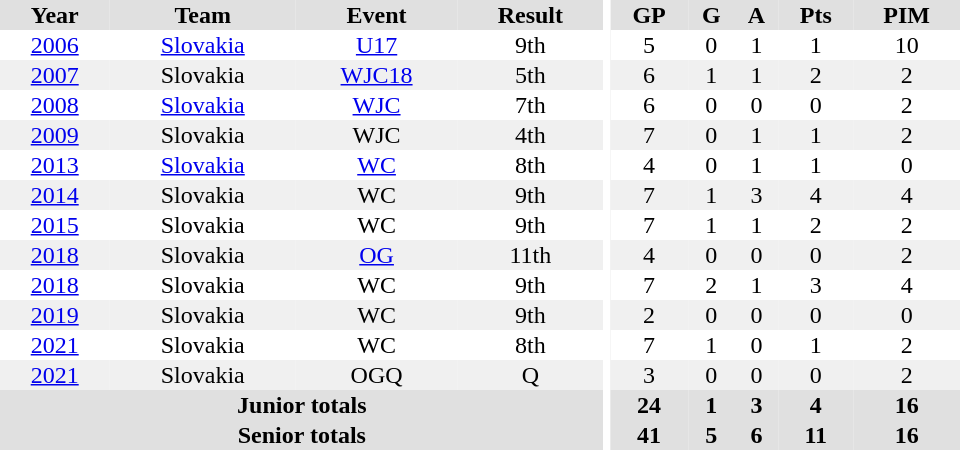<table border="0" cellpadding="1" cellspacing="0" ID="Table3" style="text-align:center; width:40em">
<tr ALIGN="center" bgcolor="#e0e0e0">
<th>Year</th>
<th>Team</th>
<th>Event</th>
<th>Result</th>
<th rowspan="99" bgcolor="#ffffff"></th>
<th>GP</th>
<th>G</th>
<th>A</th>
<th>Pts</th>
<th>PIM</th>
</tr>
<tr>
<td><a href='#'>2006</a></td>
<td><a href='#'>Slovakia</a></td>
<td><a href='#'>U17</a></td>
<td>9th</td>
<td>5</td>
<td>0</td>
<td>1</td>
<td>1</td>
<td>10</td>
</tr>
<tr bgcolor="#f0f0f0">
<td><a href='#'>2007</a></td>
<td>Slovakia</td>
<td><a href='#'>WJC18</a></td>
<td>5th</td>
<td>6</td>
<td>1</td>
<td>1</td>
<td>2</td>
<td>2</td>
</tr>
<tr>
<td><a href='#'>2008</a></td>
<td><a href='#'>Slovakia</a></td>
<td><a href='#'>WJC</a></td>
<td>7th</td>
<td>6</td>
<td>0</td>
<td>0</td>
<td>0</td>
<td>2</td>
</tr>
<tr bgcolor="#f0f0f0">
<td><a href='#'>2009</a></td>
<td>Slovakia</td>
<td>WJC</td>
<td>4th</td>
<td>7</td>
<td>0</td>
<td>1</td>
<td>1</td>
<td>2</td>
</tr>
<tr>
<td><a href='#'>2013</a></td>
<td><a href='#'>Slovakia</a></td>
<td><a href='#'>WC</a></td>
<td>8th</td>
<td>4</td>
<td>0</td>
<td>1</td>
<td>1</td>
<td>0</td>
</tr>
<tr bgcolor="#f0f0f0">
<td><a href='#'>2014</a></td>
<td>Slovakia</td>
<td>WC</td>
<td>9th</td>
<td>7</td>
<td>1</td>
<td>3</td>
<td>4</td>
<td>4</td>
</tr>
<tr>
<td><a href='#'>2015</a></td>
<td>Slovakia</td>
<td>WC</td>
<td>9th</td>
<td>7</td>
<td>1</td>
<td>1</td>
<td>2</td>
<td>2</td>
</tr>
<tr bgcolor="#f0f0f0">
<td><a href='#'>2018</a></td>
<td>Slovakia</td>
<td><a href='#'>OG</a></td>
<td>11th</td>
<td>4</td>
<td>0</td>
<td>0</td>
<td>0</td>
<td>2</td>
</tr>
<tr>
<td><a href='#'>2018</a></td>
<td>Slovakia</td>
<td>WC</td>
<td>9th</td>
<td>7</td>
<td>2</td>
<td>1</td>
<td>3</td>
<td>4</td>
</tr>
<tr bgcolor="#f0f0f0">
<td><a href='#'>2019</a></td>
<td>Slovakia</td>
<td>WC</td>
<td>9th</td>
<td>2</td>
<td>0</td>
<td>0</td>
<td>0</td>
<td>0</td>
</tr>
<tr>
<td><a href='#'>2021</a></td>
<td>Slovakia</td>
<td>WC</td>
<td>8th</td>
<td>7</td>
<td>1</td>
<td>0</td>
<td>1</td>
<td>2</td>
</tr>
<tr bgcolor="#f0f0f0">
<td><a href='#'>2021</a></td>
<td>Slovakia</td>
<td>OGQ</td>
<td>Q</td>
<td>3</td>
<td>0</td>
<td>0</td>
<td>0</td>
<td>2</td>
</tr>
<tr bgcolor="#e0e0e0">
<th colspan="4">Junior totals</th>
<th>24</th>
<th>1</th>
<th>3</th>
<th>4</th>
<th>16</th>
</tr>
<tr bgcolor="#e0e0e0">
<th colspan=4>Senior totals</th>
<th>41</th>
<th>5</th>
<th>6</th>
<th>11</th>
<th>16</th>
</tr>
</table>
